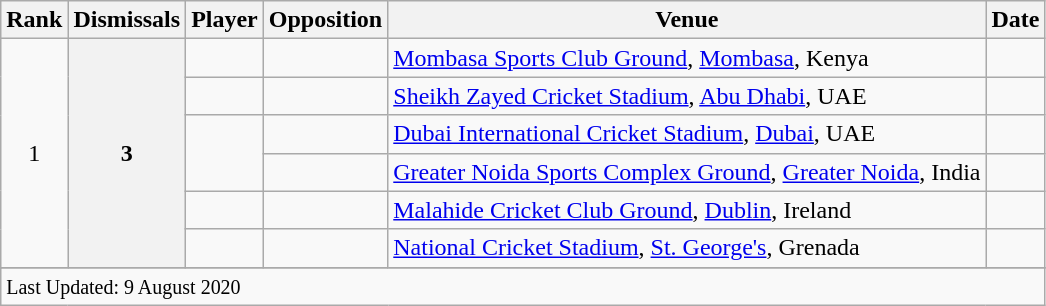<table class="wikitable plainrowheaders sortable">
<tr>
<th scope=col>Rank</th>
<th scope=col>Dismissals</th>
<th scope=col>Player</th>
<th scope=col>Opposition</th>
<th scope=col>Venue</th>
<th scope=col>Date</th>
</tr>
<tr>
<td align=center rowspan=6>1</td>
<th scope=row style=text-align:center; rowspan=6>3</th>
<td></td>
<td></td>
<td><a href='#'>Mombasa Sports Club Ground</a>, <a href='#'>Mombasa</a>, Kenya</td>
<td></td>
</tr>
<tr>
<td> </td>
<td></td>
<td><a href='#'>Sheikh Zayed Cricket Stadium</a>, <a href='#'>Abu Dhabi</a>, UAE</td>
<td></td>
</tr>
<tr>
<td rowspan=2> </td>
<td></td>
<td><a href='#'>Dubai International Cricket Stadium</a>, <a href='#'>Dubai</a>, UAE</td>
<td></td>
</tr>
<tr>
<td></td>
<td><a href='#'>Greater Noida Sports Complex Ground</a>, <a href='#'>Greater Noida</a>, India</td>
<td></td>
</tr>
<tr>
<td></td>
<td></td>
<td><a href='#'>Malahide Cricket Club Ground</a>, <a href='#'>Dublin</a>, Ireland</td>
<td></td>
</tr>
<tr>
<td> </td>
<td></td>
<td><a href='#'>National Cricket Stadium</a>, <a href='#'>St. George's</a>, Grenada</td>
<td></td>
</tr>
<tr>
</tr>
<tr class=sortbottom>
<td colspan=6><small>Last Updated: 9 August 2020</small></td>
</tr>
</table>
